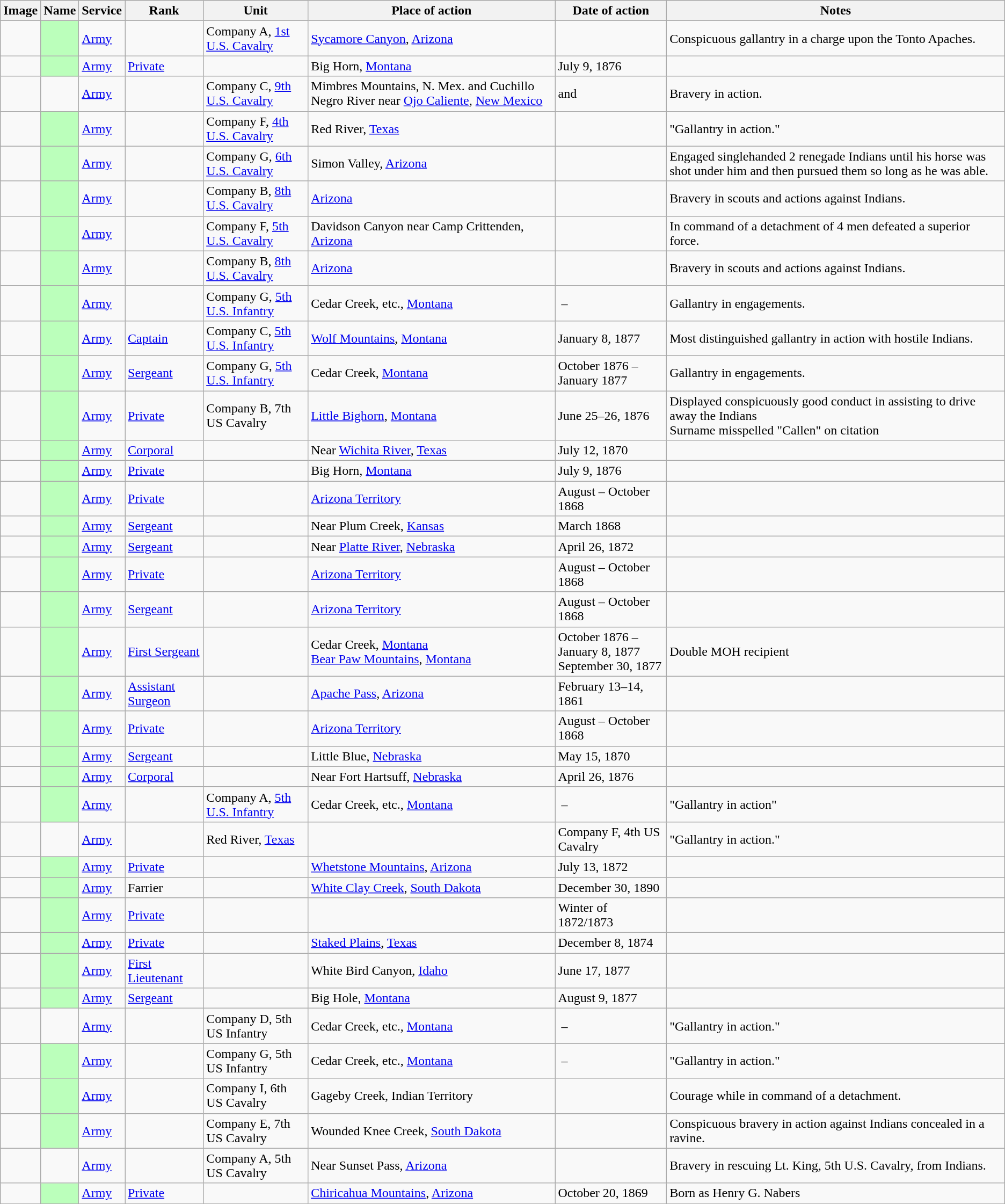<table class="wikitable sortable">
<tr>
<th class="unsortable">Image</th>
<th>Name</th>
<th>Service</th>
<th>Rank</th>
<th>Unit</th>
<th>Place of action</th>
<th>Date of action</th>
<th class="unsortable">Notes</th>
</tr>
<tr>
<td></td>
<td style="background:#bfb;"></td>
<td><a href='#'>Army</a></td>
<td></td>
<td>Company A, <a href='#'>1st U.S. Cavalry</a></td>
<td><a href='#'>Sycamore Canyon</a>, <a href='#'>Arizona</a></td>
<td></td>
<td>Conspicuous gallantry in a charge upon the Tonto Apaches.</td>
</tr>
<tr>
<td></td>
<td style="background:#bfb;"></td>
<td><a href='#'>Army</a></td>
<td><a href='#'>Private</a></td>
<td></td>
<td>Big Horn, <a href='#'>Montana</a></td>
<td>July 9, 1876</td>
<td></td>
</tr>
<tr>
<td></td>
<td></td>
<td><a href='#'>Army</a></td>
<td></td>
<td>Company C, <a href='#'>9th U.S. Cavalry</a></td>
<td>Mimbres Mountains, N. Mex. and Cuchillo Negro River near <a href='#'>Ojo Caliente</a>, <a href='#'>New Mexico</a></td>
<td> and </td>
<td>Bravery in action.</td>
</tr>
<tr>
<td></td>
<td style="background:#bfb;"></td>
<td><a href='#'>Army</a></td>
<td></td>
<td>Company F, <a href='#'>4th U.S. Cavalry</a></td>
<td>Red River, <a href='#'>Texas</a></td>
<td></td>
<td>"Gallantry in action."</td>
</tr>
<tr>
<td></td>
<td style="background:#bfb;"></td>
<td><a href='#'>Army</a></td>
<td></td>
<td>Company G, <a href='#'>6th U.S. Cavalry</a></td>
<td>Simon Valley, <a href='#'>Arizona</a></td>
<td></td>
<td>Engaged singlehanded 2 renegade Indians until his horse was shot under him and then pursued them so long as he was able.</td>
</tr>
<tr>
<td></td>
<td style="background:#bfb;"></td>
<td><a href='#'>Army</a></td>
<td></td>
<td>Company B, <a href='#'>8th U.S. Cavalry</a></td>
<td><a href='#'>Arizona</a></td>
<td></td>
<td>Bravery in scouts and actions against Indians.</td>
</tr>
<tr>
<td></td>
<td style="background:#bfb;"></td>
<td><a href='#'>Army</a></td>
<td></td>
<td>Company F, <a href='#'>5th U.S. Cavalry</a></td>
<td>Davidson Canyon near Camp Crittenden, <a href='#'>Arizona</a></td>
<td></td>
<td>In command of a detachment of 4 men defeated a superior force.</td>
</tr>
<tr>
<td></td>
<td style="background:#bfb;"></td>
<td><a href='#'>Army</a></td>
<td></td>
<td>Company B, <a href='#'>8th U.S. Cavalry</a></td>
<td><a href='#'>Arizona</a></td>
<td></td>
<td>Bravery in scouts and actions against Indians.</td>
</tr>
<tr>
<td></td>
<td style="background:#bfb;"></td>
<td><a href='#'>Army</a></td>
<td></td>
<td>Company G, <a href='#'>5th U.S. Infantry</a></td>
<td>Cedar Creek, etc., <a href='#'>Montana</a></td>
<td> – </td>
<td>Gallantry in engagements.</td>
</tr>
<tr>
<td></td>
<td style="background:#bfb;"></td>
<td><a href='#'>Army</a></td>
<td><a href='#'>Captain</a></td>
<td>Company C, <a href='#'>5th U.S. Infantry</a></td>
<td><a href='#'>Wolf Mountains</a>, <a href='#'>Montana</a></td>
<td>January 8, 1877</td>
<td>Most distinguished gallantry in action with hostile Indians.</td>
</tr>
<tr>
<td></td>
<td style="background:#bfb;"></td>
<td><a href='#'>Army</a></td>
<td><a href='#'>Sergeant</a></td>
<td>Company G, <a href='#'>5th U.S. Infantry</a></td>
<td>Cedar Creek, <a href='#'>Montana</a></td>
<td>October 1876 – January 1877</td>
<td>Gallantry in engagements.</td>
</tr>
<tr>
<td></td>
<td style="background:#bfb;"></td>
<td><a href='#'>Army</a></td>
<td><a href='#'>Private</a></td>
<td>Company B, 7th US Cavalry</td>
<td><a href='#'>Little Bighorn</a>, <a href='#'>Montana</a></td>
<td>June 25–26, 1876</td>
<td>Displayed conspicuously good conduct in assisting to drive away the Indians<br>Surname misspelled "Callen" on citation</td>
</tr>
<tr>
<td></td>
<td style="background:#bfb;"></td>
<td><a href='#'>Army</a></td>
<td><a href='#'>Corporal</a></td>
<td></td>
<td>Near <a href='#'>Wichita River</a>, <a href='#'>Texas</a></td>
<td>July 12, 1870</td>
<td></td>
</tr>
<tr>
<td></td>
<td style="background:#bfb;"></td>
<td><a href='#'>Army</a></td>
<td><a href='#'>Private</a></td>
<td></td>
<td>Big Horn, <a href='#'>Montana</a></td>
<td>July 9, 1876</td>
<td></td>
</tr>
<tr>
<td></td>
<td style="background:#bfb;"></td>
<td><a href='#'>Army</a></td>
<td><a href='#'>Private</a></td>
<td></td>
<td><a href='#'>Arizona Territory</a></td>
<td>August – October 1868</td>
<td></td>
</tr>
<tr>
<td></td>
<td style="background:#bfb;"></td>
<td><a href='#'>Army</a></td>
<td><a href='#'>Sergeant</a></td>
<td></td>
<td>Near Plum Creek, <a href='#'>Kansas</a></td>
<td>March 1868</td>
<td></td>
</tr>
<tr>
<td></td>
<td style="background:#bfb;"></td>
<td><a href='#'>Army</a></td>
<td><a href='#'>Sergeant</a></td>
<td></td>
<td>Near <a href='#'>Platte River</a>, <a href='#'>Nebraska</a></td>
<td>April 26, 1872</td>
<td></td>
</tr>
<tr>
<td></td>
<td style="background:#bfb;"></td>
<td><a href='#'>Army</a></td>
<td><a href='#'>Private</a></td>
<td></td>
<td><a href='#'>Arizona Territory</a></td>
<td>August – October 1868</td>
<td></td>
</tr>
<tr>
<td></td>
<td style="background:#bfb;"></td>
<td><a href='#'>Army</a></td>
<td><a href='#'>Sergeant</a></td>
<td></td>
<td><a href='#'>Arizona Territory</a></td>
<td>August – October 1868</td>
<td></td>
</tr>
<tr>
<td></td>
<td style="background:#bfb;"></td>
<td><a href='#'>Army</a></td>
<td><a href='#'>First Sergeant</a></td>
<td></td>
<td>Cedar Creek, <a href='#'>Montana</a><br><a href='#'>Bear Paw Mountains</a>, <a href='#'>Montana</a></td>
<td>October 1876 – January 8, 1877<br>September 30, 1877</td>
<td>Double MOH recipient</td>
</tr>
<tr>
<td></td>
<td style="background:#bfb;"></td>
<td><a href='#'>Army</a></td>
<td><a href='#'>Assistant Surgeon</a></td>
<td></td>
<td><a href='#'>Apache Pass</a>, <a href='#'>Arizona</a></td>
<td>February 13–14, 1861</td>
<td></td>
</tr>
<tr>
<td></td>
<td style="background:#bfb;"></td>
<td><a href='#'>Army</a></td>
<td><a href='#'>Private</a></td>
<td></td>
<td><a href='#'>Arizona Territory</a></td>
<td>August – October 1868</td>
<td></td>
</tr>
<tr>
<td></td>
<td style="background:#bfb;"></td>
<td><a href='#'>Army</a></td>
<td><a href='#'>Sergeant</a></td>
<td></td>
<td>Little Blue, <a href='#'>Nebraska</a></td>
<td>May 15, 1870</td>
<td></td>
</tr>
<tr>
<td></td>
<td style="background:#bfb;"></td>
<td><a href='#'>Army</a></td>
<td><a href='#'>Corporal</a></td>
<td></td>
<td>Near Fort Hartsuff, <a href='#'>Nebraska</a></td>
<td>April 26, 1876</td>
<td></td>
</tr>
<tr>
<td></td>
<td style="background:#bfb;"></td>
<td><a href='#'>Army</a></td>
<td></td>
<td>Company A, <a href='#'>5th U.S. Infantry</a></td>
<td>Cedar Creek, etc., <a href='#'>Montana</a></td>
<td> – </td>
<td>"Gallantry in action"</td>
</tr>
<tr>
<td></td>
<td></td>
<td><a href='#'>Army</a></td>
<td></td>
<td>Red River, <a href='#'>Texas</a></td>
<td></td>
<td>Company F, 4th US Cavalry</td>
<td>"Gallantry in action."</td>
</tr>
<tr>
<td></td>
<td style="background:#bfb;"></td>
<td><a href='#'>Army</a></td>
<td><a href='#'>Private</a></td>
<td></td>
<td><a href='#'>Whetstone Mountains</a>, <a href='#'>Arizona</a></td>
<td>July 13, 1872</td>
<td></td>
</tr>
<tr>
<td></td>
<td style="background:#bfb;"></td>
<td><a href='#'>Army</a></td>
<td>Farrier</td>
<td></td>
<td><a href='#'>White Clay Creek</a>, <a href='#'>South Dakota</a></td>
<td>December 30, 1890</td>
<td></td>
</tr>
<tr>
<td></td>
<td style="background:#bfb;"></td>
<td><a href='#'>Army</a></td>
<td><a href='#'>Private</a></td>
<td></td>
<td></td>
<td>Winter of 1872/1873</td>
<td></td>
</tr>
<tr>
<td></td>
<td style="background:#bfb;"></td>
<td><a href='#'>Army</a></td>
<td><a href='#'>Private</a></td>
<td></td>
<td><a href='#'>Staked Plains</a>, <a href='#'>Texas</a></td>
<td>December 8, 1874</td>
<td></td>
</tr>
<tr>
<td></td>
<td style="background:#bfb;"></td>
<td><a href='#'>Army</a></td>
<td><a href='#'>First Lieutenant</a></td>
<td></td>
<td>White Bird Canyon, <a href='#'>Idaho</a></td>
<td>June 17, 1877</td>
<td></td>
</tr>
<tr>
<td></td>
<td style="background:#bfb;"></td>
<td><a href='#'>Army</a></td>
<td><a href='#'>Sergeant</a></td>
<td></td>
<td>Big Hole, <a href='#'>Montana</a></td>
<td>August 9, 1877</td>
<td></td>
</tr>
<tr>
<td></td>
<td></td>
<td><a href='#'>Army</a></td>
<td></td>
<td>Company D, 5th US Infantry</td>
<td>Cedar Creek, etc., <a href='#'>Montana</a></td>
<td> – </td>
<td>"Gallantry in action."</td>
</tr>
<tr>
<td></td>
<td style="background:#bfb;"></td>
<td><a href='#'>Army</a></td>
<td></td>
<td>Company G, 5th US Infantry</td>
<td>Cedar Creek, etc., <a href='#'>Montana</a></td>
<td> – </td>
<td>"Gallantry in action."</td>
</tr>
<tr>
<td></td>
<td style="background:#bfb;"></td>
<td><a href='#'>Army</a></td>
<td></td>
<td>Company I, 6th US Cavalry</td>
<td>Gageby Creek, Indian Territory</td>
<td></td>
<td>Courage while in command of a detachment.</td>
</tr>
<tr>
<td></td>
<td style="background:#bfb;"></td>
<td><a href='#'>Army</a></td>
<td></td>
<td>Company E, 7th US Cavalry</td>
<td>Wounded Knee Creek, <a href='#'>South Dakota</a></td>
<td></td>
<td>Conspicuous bravery in action against Indians concealed in a ravine.</td>
</tr>
<tr>
<td></td>
<td></td>
<td><a href='#'>Army</a></td>
<td></td>
<td>Company A, 5th US Cavalry</td>
<td>Near Sunset Pass, <a href='#'>Arizona</a></td>
<td></td>
<td>Bravery in rescuing Lt. King, 5th U.S. Cavalry, from Indians.</td>
</tr>
<tr>
<td></td>
<td style="background:#bfb;"></td>
<td><a href='#'>Army</a></td>
<td><a href='#'>Private</a></td>
<td></td>
<td><a href='#'>Chiricahua Mountains</a>, <a href='#'>Arizona</a></td>
<td>October 20, 1869</td>
<td>Born as Henry G. Nabers</td>
</tr>
</table>
